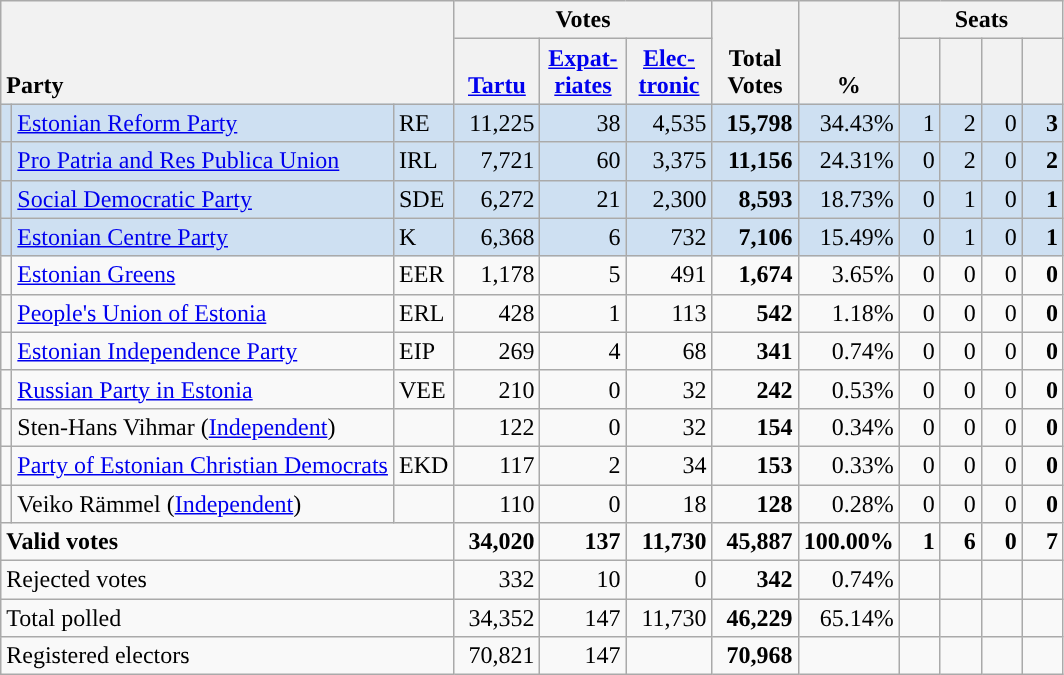<table class="wikitable" border="1" style="text-align:right;">
<tr>
<th style="text-align:left;" valign=bottom rowspan=2 colspan=3>Party</th>
<th colspan=3>Votes</th>
<th align=center valign=bottom rowspan=2 width="50">Total Votes</th>
<th align=center valign=bottom rowspan=2 width="50">%</th>
<th colspan=4>Seats</th>
</tr>
<tr>
<th align=center valign=bottom width="50"><a href='#'>Tartu</a></th>
<th align=center valign=bottom width="50"><a href='#'>Expat- riates</a></th>
<th align=center valign=bottom width="50"><a href='#'>Elec- tronic</a></th>
<th align=center valign=bottom width="20"><small></small></th>
<th align=center valign=bottom width="20"><small></small></th>
<th align=center valign=bottom width="20"><small></small></th>
<th align=center valign=bottom width="20"><small></small></th>
</tr>
<tr style="background:#CEE0F2;">
<td style="background:"></td>
<td align=left><a href='#'>Estonian Reform Party</a></td>
<td align=left>RE</td>
<td>11,225</td>
<td>38</td>
<td>4,535</td>
<td><strong>15,798</strong></td>
<td>34.43%</td>
<td>1</td>
<td>2</td>
<td>0</td>
<td><strong>3</strong></td>
</tr>
<tr style="background:#CEE0F2;">
<td style="background:"></td>
<td align=left><a href='#'>Pro Patria and Res Publica Union</a></td>
<td align=left>IRL</td>
<td>7,721</td>
<td>60</td>
<td>3,375</td>
<td><strong>11,156</strong></td>
<td>24.31%</td>
<td>0</td>
<td>2</td>
<td>0</td>
<td><strong>2</strong></td>
</tr>
<tr style="background:#CEE0F2;">
<td style="background:"></td>
<td align=left><a href='#'>Social Democratic Party</a></td>
<td align=left>SDE</td>
<td>6,272</td>
<td>21</td>
<td>2,300</td>
<td><strong>8,593</strong></td>
<td>18.73%</td>
<td>0</td>
<td>1</td>
<td>0</td>
<td><strong>1</strong></td>
</tr>
<tr style="background:#CEE0F2;">
<td style="background:"></td>
<td align=left><a href='#'>Estonian Centre Party</a></td>
<td align=left>K</td>
<td>6,368</td>
<td>6</td>
<td>732</td>
<td><strong>7,106</strong></td>
<td>15.49%</td>
<td>0</td>
<td>1</td>
<td>0</td>
<td><strong>1</strong></td>
</tr>
<tr>
<td style="background:"></td>
<td align=left><a href='#'>Estonian Greens</a></td>
<td align=left>EER</td>
<td>1,178</td>
<td>5</td>
<td>491</td>
<td><strong>1,674</strong></td>
<td>3.65%</td>
<td>0</td>
<td>0</td>
<td>0</td>
<td><strong>0</strong></td>
</tr>
<tr>
<td style="background:"></td>
<td align=left><a href='#'>People's Union of Estonia</a></td>
<td align=left>ERL</td>
<td>428</td>
<td>1</td>
<td>113</td>
<td><strong>542</strong></td>
<td>1.18%</td>
<td>0</td>
<td>0</td>
<td>0</td>
<td><strong>0</strong></td>
</tr>
<tr>
<td style="background:"></td>
<td align=left><a href='#'>Estonian Independence Party</a></td>
<td align=left>EIP</td>
<td>269</td>
<td>4</td>
<td>68</td>
<td><strong>341</strong></td>
<td>0.74%</td>
<td>0</td>
<td>0</td>
<td>0</td>
<td><strong>0</strong></td>
</tr>
<tr>
<td></td>
<td align=left><a href='#'>Russian Party in Estonia</a></td>
<td align=left>VEE</td>
<td>210</td>
<td>0</td>
<td>32</td>
<td><strong>242</strong></td>
<td>0.53%</td>
<td>0</td>
<td>0</td>
<td>0</td>
<td><strong>0</strong></td>
</tr>
<tr>
<td style="background:"></td>
<td align=left>Sten-Hans Vihmar (<a href='#'>Independent</a>)</td>
<td></td>
<td>122</td>
<td>0</td>
<td>32</td>
<td><strong>154</strong></td>
<td>0.34%</td>
<td>0</td>
<td>0</td>
<td>0</td>
<td><strong>0</strong></td>
</tr>
<tr>
<td style="background:"></td>
<td align=left><a href='#'>Party of Estonian Christian Democrats</a></td>
<td align=left>EKD</td>
<td>117</td>
<td>2</td>
<td>34</td>
<td><strong>153</strong></td>
<td>0.33%</td>
<td>0</td>
<td>0</td>
<td>0</td>
<td><strong>0</strong></td>
</tr>
<tr>
<td style="background:"></td>
<td align=left>Veiko Rämmel (<a href='#'>Independent</a>)</td>
<td></td>
<td>110</td>
<td>0</td>
<td>18</td>
<td><strong>128</strong></td>
<td>0.28%</td>
<td>0</td>
<td>0</td>
<td>0</td>
<td><strong>0</strong></td>
</tr>
<tr style="font-weight:bold">
<td align=left colspan=3>Valid votes</td>
<td>34,020</td>
<td>137</td>
<td>11,730</td>
<td>45,887</td>
<td>100.00%</td>
<td>1</td>
<td>6</td>
<td>0</td>
<td>7</td>
</tr>
<tr>
<td align=left colspan=3>Rejected votes</td>
<td>332</td>
<td>10</td>
<td>0</td>
<td><strong>342</strong></td>
<td>0.74%</td>
<td></td>
<td></td>
<td></td>
<td></td>
</tr>
<tr>
<td align=left colspan=3>Total polled</td>
<td>34,352</td>
<td>147</td>
<td>11,730</td>
<td><strong>46,229</strong></td>
<td>65.14%</td>
<td></td>
<td></td>
<td></td>
<td></td>
</tr>
<tr>
<td align=left colspan=3>Registered electors</td>
<td>70,821</td>
<td>147</td>
<td></td>
<td><strong>70,968</strong></td>
<td></td>
<td></td>
<td></td>
<td></td>
<td></td>
</tr>
</table>
